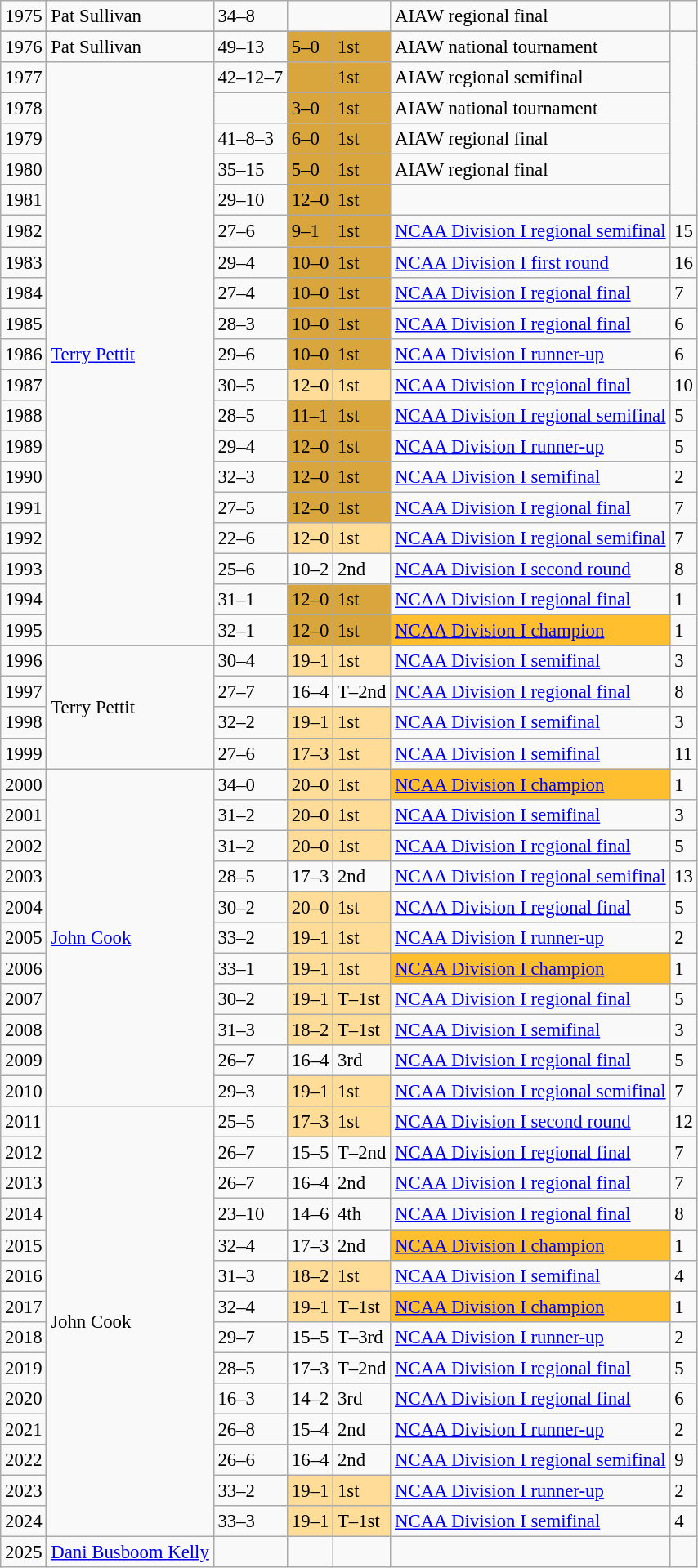<table class=wikitable style="font-size: 95%">
<tr>
<td>1975</td>
<td>Pat Sullivan</td>
<td>34–8</td>
<td colspan=2></td>
<td>AIAW regional final</td>
<td></td>
</tr>
<tr>
</tr>
<tr>
<td>1976</td>
<td>Pat Sullivan</td>
<td>49–13</td>
<td bgcolor=d9a53d>5–0</td>
<td bgcolor=d9a53d>1st</td>
<td>AIAW national tournament</td>
<td rowspan=6></td>
</tr>
<tr>
<td>1977</td>
<td rowspan=19><a href='#'>Terry Pettit</a></td>
<td>42–12–7</td>
<td bgcolor=d9a53d></td>
<td bgcolor=d9a53d>1st</td>
<td>AIAW regional semifinal</td>
</tr>
<tr>
<td>1978</td>
<td></td>
<td bgcolor=d9a53d>3–0</td>
<td bgcolor=d9a53d>1st</td>
<td>AIAW national tournament</td>
</tr>
<tr>
<td>1979</td>
<td>41–8–3</td>
<td bgcolor=d9a53d>6–0</td>
<td bgcolor=d9a53d>1st</td>
<td>AIAW regional final</td>
</tr>
<tr>
<td>1980</td>
<td>35–15</td>
<td bgcolor=d9a53d>5–0</td>
<td bgcolor=d9a53d>1st</td>
<td>AIAW regional final</td>
</tr>
<tr>
<td>1981</td>
<td>29–10</td>
<td bgcolor=d9a53d>12–0</td>
<td bgcolor=d9a53d>1st</td>
<td></td>
</tr>
<tr>
<td>1982</td>
<td>27–6</td>
<td bgcolor=d9a53d>9–1</td>
<td bgcolor=d9a53d>1st</td>
<td><a href='#'>NCAA Division I regional semifinal</a></td>
<td>15</td>
</tr>
<tr>
<td>1983</td>
<td>29–4</td>
<td bgcolor=d9a53d>10–0</td>
<td bgcolor=d9a53d>1st</td>
<td><a href='#'>NCAA Division I first round</a></td>
<td>16</td>
</tr>
<tr>
<td>1984</td>
<td>27–4</td>
<td bgcolor=d9a53d>10–0</td>
<td bgcolor=d9a53d>1st</td>
<td><a href='#'>NCAA Division I regional final</a></td>
<td>7</td>
</tr>
<tr>
<td>1985</td>
<td>28–3</td>
<td bgcolor=d9a53d>10–0</td>
<td bgcolor=d9a53d>1st</td>
<td><a href='#'>NCAA Division I regional final</a></td>
<td>6</td>
</tr>
<tr>
<td>1986</td>
<td>29–6</td>
<td bgcolor=d9a53d>10–0</td>
<td bgcolor=d9a53d>1st</td>
<td><a href='#'>NCAA Division I runner-up</a></td>
<td>6</td>
</tr>
<tr>
<td>1987</td>
<td>30–5</td>
<td bgcolor=ffdd99>12–0</td>
<td bgcolor=ffdd99>1st</td>
<td><a href='#'>NCAA Division I regional final</a></td>
<td>10</td>
</tr>
<tr>
<td>1988</td>
<td>28–5</td>
<td bgcolor=d9a53d>11–1</td>
<td bgcolor=d9a53d>1st</td>
<td><a href='#'>NCAA Division I regional semifinal</a></td>
<td>5</td>
</tr>
<tr>
<td>1989</td>
<td>29–4</td>
<td bgcolor=d9a53d>12–0</td>
<td bgcolor=d9a53d>1st</td>
<td><a href='#'>NCAA Division I runner-up</a></td>
<td>5</td>
</tr>
<tr>
<td>1990</td>
<td>32–3</td>
<td bgcolor=d9a53d>12–0</td>
<td bgcolor=d9a53d>1st</td>
<td><a href='#'>NCAA Division I semifinal</a></td>
<td>2</td>
</tr>
<tr>
<td>1991</td>
<td>27–5</td>
<td bgcolor=d9a53d>12–0</td>
<td bgcolor=d9a53d>1st</td>
<td><a href='#'>NCAA Division I regional final</a></td>
<td>7</td>
</tr>
<tr>
<td>1992</td>
<td>22–6</td>
<td bgcolor=ffdd99>12–0</td>
<td bgcolor=ffdd99>1st</td>
<td><a href='#'>NCAA Division I regional semifinal</a></td>
<td>7</td>
</tr>
<tr>
<td>1993</td>
<td>25–6</td>
<td>10–2</td>
<td>2nd</td>
<td><a href='#'>NCAA Division I second round</a></td>
<td>8</td>
</tr>
<tr>
<td>1994</td>
<td>31–1</td>
<td bgcolor=d9a53d>12–0</td>
<td bgcolor=d9a53d>1st</td>
<td><a href='#'>NCAA Division I regional final</a></td>
<td>1</td>
</tr>
<tr>
<td>1995</td>
<td>32–1</td>
<td bgcolor=d9a53d>12–0</td>
<td bgcolor=d9a53d>1st</td>
<td bgcolor=ffbf2f><a href='#'>NCAA Division I champion</a></td>
<td>1<br></td>
</tr>
<tr>
<td>1996</td>
<td rowspan=4>Terry Pettit</td>
<td>30–4</td>
<td bgcolor=ffdd99>19–1</td>
<td bgcolor=ffdd99>1st</td>
<td><a href='#'>NCAA Division I semifinal</a></td>
<td>3</td>
</tr>
<tr>
<td>1997</td>
<td>27–7</td>
<td>16–4</td>
<td>T–2nd</td>
<td><a href='#'>NCAA Division I regional final</a></td>
<td>8</td>
</tr>
<tr>
<td>1998</td>
<td>32–2</td>
<td bgcolor=ffdd99>19–1</td>
<td bgcolor=ffdd99>1st</td>
<td><a href='#'>NCAA Division I semifinal</a></td>
<td>3</td>
</tr>
<tr>
<td>1999</td>
<td>27–6</td>
<td bgcolor=ffdd99>17–3</td>
<td bgcolor=ffdd99>1st</td>
<td><a href='#'>NCAA Division I semifinal</a></td>
<td>11</td>
</tr>
<tr>
<td>2000</td>
<td rowspan=11><a href='#'>John Cook</a></td>
<td>34–0</td>
<td bgcolor=ffdd99>20–0</td>
<td bgcolor=ffdd99>1st</td>
<td bgcolor=ffbf2f><a href='#'>NCAA Division I champion</a></td>
<td>1</td>
</tr>
<tr>
<td>2001</td>
<td>31–2</td>
<td bgcolor=ffdd99>20–0</td>
<td bgcolor=ffdd99>1st</td>
<td><a href='#'>NCAA Division I semifinal</a></td>
<td>3</td>
</tr>
<tr>
<td>2002</td>
<td>31–2</td>
<td bgcolor=ffdd99>20–0</td>
<td bgcolor=ffdd99>1st</td>
<td><a href='#'>NCAA Division I regional final</a></td>
<td>5</td>
</tr>
<tr>
<td>2003</td>
<td>28–5</td>
<td>17–3</td>
<td>2nd</td>
<td><a href='#'>NCAA Division I regional semifinal</a></td>
<td>13</td>
</tr>
<tr>
<td>2004</td>
<td>30–2</td>
<td bgcolor=ffdd99>20–0</td>
<td bgcolor=ffdd99>1st</td>
<td><a href='#'>NCAA Division I regional final</a></td>
<td>5</td>
</tr>
<tr>
<td>2005</td>
<td>33–2</td>
<td bgcolor=ffdd99>19–1</td>
<td bgcolor=ffdd99>1st</td>
<td><a href='#'>NCAA Division I runner-up</a></td>
<td>2</td>
</tr>
<tr>
<td>2006</td>
<td>33–1</td>
<td bgcolor=ffdd99>19–1</td>
<td bgcolor=ffdd99>1st</td>
<td bgcolor=ffbf2f><a href='#'>NCAA Division I champion</a></td>
<td>1</td>
</tr>
<tr>
<td>2007</td>
<td>30–2</td>
<td bgcolor=ffdd99>19–1</td>
<td bgcolor=ffdd99>T–1st</td>
<td><a href='#'>NCAA Division I regional final</a></td>
<td>5</td>
</tr>
<tr>
<td>2008</td>
<td>31–3</td>
<td bgcolor=ffdd99>18–2</td>
<td bgcolor=ffdd99>T–1st</td>
<td><a href='#'>NCAA Division I semifinal</a></td>
<td>3</td>
</tr>
<tr>
<td>2009</td>
<td>26–7</td>
<td>16–4</td>
<td>3rd</td>
<td><a href='#'>NCAA Division I regional final</a></td>
<td>5</td>
</tr>
<tr>
<td>2010</td>
<td>29–3</td>
<td bgcolor=ffdd99>19–1</td>
<td bgcolor=ffdd99>1st</td>
<td><a href='#'>NCAA Division I regional semifinal</a></td>
<td>7<br></td>
</tr>
<tr>
<td>2011</td>
<td rowspan=14>John Cook</td>
<td>25–5</td>
<td bgcolor=ffdd99>17–3</td>
<td bgcolor=ffdd99>1st</td>
<td><a href='#'>NCAA Division I second round</a></td>
<td>12</td>
</tr>
<tr>
<td>2012</td>
<td>26–7</td>
<td>15–5</td>
<td>T–2nd</td>
<td><a href='#'>NCAA Division I regional final</a></td>
<td>7</td>
</tr>
<tr>
<td>2013</td>
<td>26–7</td>
<td>16–4</td>
<td>2nd</td>
<td><a href='#'>NCAA Division I regional final</a></td>
<td>7</td>
</tr>
<tr>
<td>2014</td>
<td>23–10</td>
<td>14–6</td>
<td>4th</td>
<td><a href='#'>NCAA Division I regional final</a></td>
<td>8</td>
</tr>
<tr>
<td>2015</td>
<td>32–4</td>
<td>17–3</td>
<td>2nd</td>
<td bgcolor=ffbf2f><a href='#'>NCAA Division I champion</a></td>
<td>1</td>
</tr>
<tr>
<td>2016</td>
<td>31–3</td>
<td bgcolor=ffdd99>18–2</td>
<td bgcolor=ffdd99>1st</td>
<td><a href='#'>NCAA Division I semifinal</a></td>
<td>4</td>
</tr>
<tr>
<td>2017</td>
<td>32–4</td>
<td bgcolor=ffdd99>19–1</td>
<td bgcolor=ffdd99>T–1st</td>
<td bgcolor=ffbf2f><a href='#'>NCAA Division I champion</a></td>
<td>1</td>
</tr>
<tr>
<td>2018</td>
<td>29–7</td>
<td>15–5</td>
<td>T–3rd</td>
<td><a href='#'>NCAA Division I runner-up</a></td>
<td>2</td>
</tr>
<tr>
<td>2019</td>
<td>28–5</td>
<td>17–3</td>
<td>T–2nd</td>
<td><a href='#'>NCAA Division I regional final</a></td>
<td>5</td>
</tr>
<tr>
<td>2020</td>
<td>16–3</td>
<td>14–2</td>
<td>3rd</td>
<td><a href='#'>NCAA Division I regional final</a></td>
<td>6</td>
</tr>
<tr>
<td>2021</td>
<td>26–8</td>
<td>15–4</td>
<td>2nd</td>
<td><a href='#'>NCAA Division I runner-up</a></td>
<td>2</td>
</tr>
<tr>
<td>2022</td>
<td>26–6</td>
<td>16–4</td>
<td>2nd</td>
<td><a href='#'>NCAA Division I regional semifinal</a></td>
<td>9</td>
</tr>
<tr>
<td>2023</td>
<td>33–2</td>
<td bgcolor=ffdd99>19–1</td>
<td bgcolor=ffdd99>1st</td>
<td><a href='#'>NCAA Division I runner-up</a></td>
<td>2</td>
</tr>
<tr>
<td>2024</td>
<td>33–3</td>
<td bgcolor=ffdd99>19–1</td>
<td bgcolor=ffdd99>T–1st</td>
<td><a href='#'>NCAA Division I semifinal</a></td>
<td>4</td>
</tr>
<tr>
<td>2025</td>
<td rowspan=1><a href='#'>Dani Busboom Kelly</a></td>
<td></td>
<td></td>
<td></td>
<td></td>
<td></td>
</tr>
</table>
